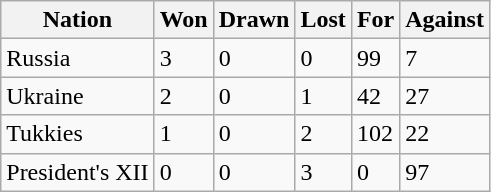<table class="wikitable">
<tr>
<th>Nation</th>
<th>Won</th>
<th>Drawn</th>
<th>Lost</th>
<th>For</th>
<th>Against</th>
</tr>
<tr>
<td>Russia</td>
<td>3</td>
<td>0</td>
<td>0</td>
<td>99</td>
<td>7</td>
</tr>
<tr>
<td>Ukraine</td>
<td>2</td>
<td>0</td>
<td>1</td>
<td>42</td>
<td>27</td>
</tr>
<tr>
<td>Tukkies</td>
<td>1</td>
<td>0</td>
<td>2</td>
<td>102</td>
<td>22</td>
</tr>
<tr>
<td>President's XII</td>
<td>0</td>
<td>0</td>
<td>3</td>
<td>0</td>
<td>97</td>
</tr>
</table>
